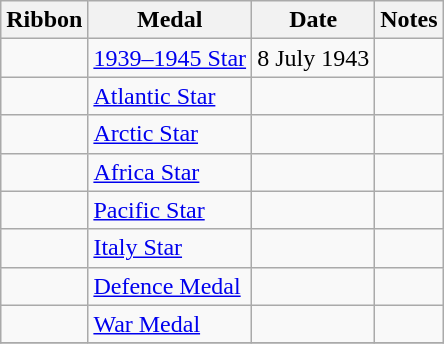<table class="wikitable">
<tr>
<th>Ribbon</th>
<th>Medal</th>
<th>Date</th>
<th>Notes</th>
</tr>
<tr>
<td></td>
<td><a href='#'>1939–1945 Star</a></td>
<td>8 July 1943</td>
<td></td>
</tr>
<tr>
<td></td>
<td><a href='#'>Atlantic Star</a></td>
<td></td>
<td></td>
</tr>
<tr>
<td></td>
<td><a href='#'>Arctic Star</a></td>
<td></td>
<td></td>
</tr>
<tr>
<td></td>
<td><a href='#'>Africa Star</a></td>
<td></td>
<td></td>
</tr>
<tr>
<td></td>
<td><a href='#'>Pacific Star</a></td>
<td></td>
<td></td>
</tr>
<tr>
<td></td>
<td><a href='#'>Italy Star</a></td>
<td></td>
<td></td>
</tr>
<tr>
<td></td>
<td><a href='#'>Defence Medal</a></td>
<td></td>
<td></td>
</tr>
<tr>
<td></td>
<td><a href='#'>War Medal</a></td>
<td></td>
<td></td>
</tr>
<tr>
</tr>
</table>
